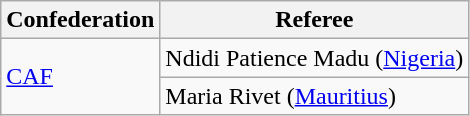<table class="wikitable">
<tr>
<th>Confederation</th>
<th>Referee</th>
</tr>
<tr>
<td rowspan="2"><a href='#'>CAF</a></td>
<td>Ndidi Patience Madu (<a href='#'>Nigeria</a>)</td>
</tr>
<tr>
<td>Maria Rivet (<a href='#'>Mauritius</a>)</td>
</tr>
</table>
